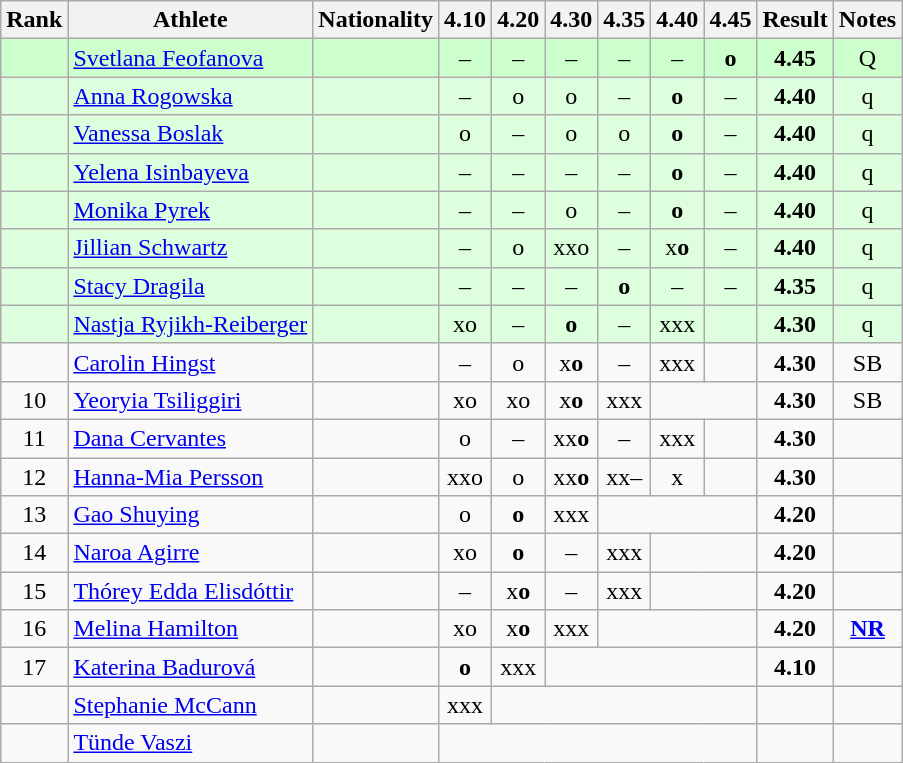<table class="wikitable sortable" style="text-align:center">
<tr>
<th>Rank</th>
<th>Athlete</th>
<th>Nationality</th>
<th>4.10</th>
<th>4.20</th>
<th>4.30</th>
<th>4.35</th>
<th>4.40</th>
<th>4.45</th>
<th>Result</th>
<th>Notes</th>
</tr>
<tr bgcolor=ccffcc>
<td></td>
<td align="left"><a href='#'>Svetlana Feofanova</a></td>
<td align=left></td>
<td>–</td>
<td>–</td>
<td>–</td>
<td>–</td>
<td>–</td>
<td><strong>o</strong></td>
<td><strong>4.45</strong></td>
<td>Q</td>
</tr>
<tr bgcolor=ddffdd>
<td></td>
<td align="left"><a href='#'>Anna Rogowska</a></td>
<td align=left></td>
<td>–</td>
<td>o</td>
<td>o</td>
<td>–</td>
<td><strong>o</strong></td>
<td>–</td>
<td><strong>4.40</strong></td>
<td>q</td>
</tr>
<tr bgcolor=ddffdd>
<td></td>
<td align="left"><a href='#'>Vanessa Boslak</a></td>
<td align=left></td>
<td>o</td>
<td>–</td>
<td>o</td>
<td>o</td>
<td><strong>o</strong></td>
<td>–</td>
<td><strong>4.40</strong></td>
<td>q</td>
</tr>
<tr bgcolor=ddffdd>
<td></td>
<td align="left"><a href='#'>Yelena Isinbayeva</a></td>
<td align=left></td>
<td>–</td>
<td>–</td>
<td>–</td>
<td>–</td>
<td><strong>o</strong></td>
<td>–</td>
<td><strong>4.40</strong></td>
<td>q</td>
</tr>
<tr bgcolor=ddffdd>
<td></td>
<td align="left"><a href='#'>Monika Pyrek</a></td>
<td align=left></td>
<td>–</td>
<td>–</td>
<td>o</td>
<td>–</td>
<td><strong>o</strong></td>
<td>–</td>
<td><strong>4.40</strong></td>
<td>q</td>
</tr>
<tr bgcolor=ddffdd>
<td></td>
<td align="left"><a href='#'>Jillian Schwartz</a></td>
<td align=left></td>
<td>–</td>
<td>o</td>
<td>xxo</td>
<td>–</td>
<td>x<strong>o</strong></td>
<td>–</td>
<td><strong>4.40</strong></td>
<td>q</td>
</tr>
<tr bgcolor=ddffdd>
<td></td>
<td align="left"><a href='#'>Stacy Dragila</a></td>
<td align=left></td>
<td>–</td>
<td>–</td>
<td>–</td>
<td><strong>o</strong></td>
<td>–</td>
<td>–</td>
<td><strong>4.35</strong></td>
<td>q</td>
</tr>
<tr bgcolor=ddffdd>
<td></td>
<td align="left"><a href='#'>Nastja Ryjikh-Reiberger</a></td>
<td align=left></td>
<td>xo</td>
<td>–</td>
<td><strong>o</strong></td>
<td>–</td>
<td>xxx</td>
<td></td>
<td><strong>4.30</strong></td>
<td>q</td>
</tr>
<tr>
<td></td>
<td align="left"><a href='#'>Carolin Hingst</a></td>
<td align=left></td>
<td>–</td>
<td>o</td>
<td>x<strong>o</strong></td>
<td>–</td>
<td>xxx</td>
<td></td>
<td><strong>4.30</strong></td>
<td>SB</td>
</tr>
<tr>
<td>10</td>
<td align="left"><a href='#'>Yeoryia Tsiliggiri</a></td>
<td align=left></td>
<td>xo</td>
<td>xo</td>
<td>x<strong>o</strong></td>
<td>xxx</td>
<td colspan=2></td>
<td><strong>4.30</strong></td>
<td>SB</td>
</tr>
<tr>
<td>11</td>
<td align="left"><a href='#'>Dana Cervantes</a></td>
<td align=left></td>
<td>o</td>
<td>–</td>
<td>xx<strong>o</strong></td>
<td>–</td>
<td>xxx</td>
<td></td>
<td><strong>4.30</strong></td>
<td></td>
</tr>
<tr>
<td>12</td>
<td align="left"><a href='#'>Hanna-Mia Persson</a></td>
<td align=left></td>
<td>xxo</td>
<td>o</td>
<td>xx<strong>o</strong></td>
<td>xx–</td>
<td>x</td>
<td></td>
<td><strong>4.30</strong></td>
<td></td>
</tr>
<tr>
<td>13</td>
<td align="left"><a href='#'>Gao Shuying</a></td>
<td align=left></td>
<td>o</td>
<td><strong>o</strong></td>
<td>xxx</td>
<td colspan=3></td>
<td><strong>4.20</strong></td>
<td></td>
</tr>
<tr>
<td>14</td>
<td align="left"><a href='#'>Naroa Agirre</a></td>
<td align=left></td>
<td>xo</td>
<td><strong>o</strong></td>
<td>–</td>
<td>xxx</td>
<td colspan=2></td>
<td><strong>4.20</strong></td>
<td></td>
</tr>
<tr>
<td>15</td>
<td align="left"><a href='#'>Thórey Edda Elisdóttir</a></td>
<td align=left></td>
<td>–</td>
<td>x<strong>o</strong></td>
<td>–</td>
<td>xxx</td>
<td colspan=2></td>
<td><strong>4.20</strong></td>
<td></td>
</tr>
<tr>
<td>16</td>
<td align="left"><a href='#'>Melina Hamilton</a></td>
<td align=left></td>
<td>xo</td>
<td>x<strong>o</strong></td>
<td>xxx</td>
<td colspan=3></td>
<td><strong>4.20</strong></td>
<td><strong><a href='#'>NR</a></strong></td>
</tr>
<tr>
<td>17</td>
<td align="left"><a href='#'>Katerina Badurová</a></td>
<td align=left></td>
<td><strong>o</strong></td>
<td>xxx</td>
<td colspan=4></td>
<td><strong>4.10</strong></td>
<td></td>
</tr>
<tr>
<td></td>
<td align="left"><a href='#'>Stephanie McCann</a></td>
<td align=left></td>
<td>xxx</td>
<td colspan=5></td>
<td><strong></strong></td>
<td></td>
</tr>
<tr>
<td></td>
<td align="left"><a href='#'>Tünde Vaszi</a></td>
<td align=left></td>
<td colspan=6></td>
<td><strong></strong></td>
<td></td>
</tr>
</table>
